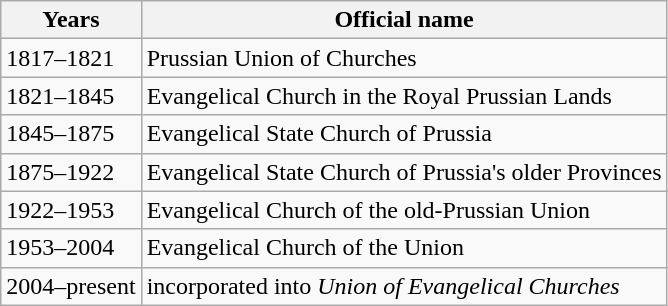<table class="wikitable floatright">
<tr>
<th>Years</th>
<th>Official name</th>
</tr>
<tr>
<td>1817–1821</td>
<td>Prussian Union of Churches</td>
</tr>
<tr>
<td>1821–1845</td>
<td>Evangelical Church in the Royal Prussian Lands</td>
</tr>
<tr>
<td>1845–1875</td>
<td>Evangelical State Church of Prussia</td>
</tr>
<tr>
<td>1875–1922</td>
<td>Evangelical State Church of Prussia's older Provinces</td>
</tr>
<tr>
<td>1922–1953</td>
<td>Evangelical Church of the old-Prussian Union</td>
</tr>
<tr>
<td>1953–2004</td>
<td>Evangelical Church of the Union</td>
</tr>
<tr>
<td>2004–present</td>
<td>incorporated into <em>Union of Evangelical Churches</em></td>
</tr>
</table>
